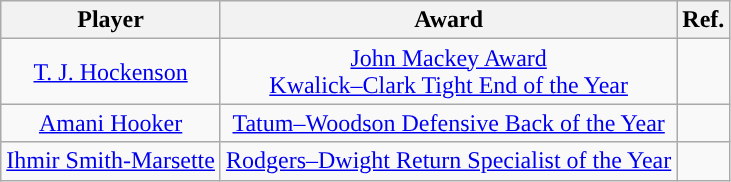<table class="wikitable sortable sortable" style="text-align: center">
<tr align=center>
<th>Player</th>
<th>Award</th>
<th>Ref.</th>
</tr>
<tr>
<td><a href='#'>T. J. Hockenson</a></td>
<td><a href='#'>John Mackey Award</a> <br> <a href='#'>Kwalick–Clark Tight End of the Year</a></td>
<td><br></td>
</tr>
<tr>
<td><a href='#'>Amani Hooker</a></td>
<td><a href='#'>Tatum–Woodson Defensive Back of the Year</a></td>
<td></td>
</tr>
<tr>
<td><a href='#'>Ihmir Smith-Marsette</a></td>
<td><a href='#'>Rodgers–Dwight Return Specialist of the Year</a></td>
<td></td>
</tr>
</table>
